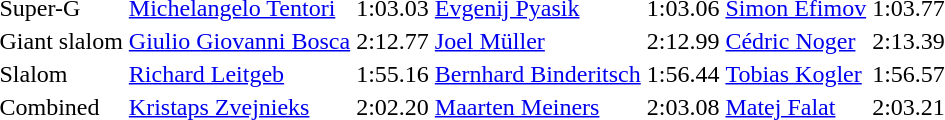<table>
<tr>
<td>Super-G<br></td>
<td> <a href='#'>Michelangelo Tentori</a></td>
<td>1:03.03</td>
<td> <a href='#'>Evgenij Pyasik</a></td>
<td>1:03.06</td>
<td> <a href='#'>Simon Efimov</a></td>
<td>1:03.77</td>
</tr>
<tr>
<td>Giant slalom<br></td>
<td> <a href='#'>Giulio Giovanni Bosca</a></td>
<td>2:12.77</td>
<td> <a href='#'>Joel Müller</a></td>
<td>2:12.99</td>
<td> <a href='#'>Cédric Noger</a></td>
<td>2:13.39</td>
</tr>
<tr>
<td>Slalom<br></td>
<td> <a href='#'>Richard Leitgeb</a></td>
<td>1:55.16</td>
<td> <a href='#'>Bernhard Binderitsch</a></td>
<td>1:56.44</td>
<td> <a href='#'>Tobias Kogler</a></td>
<td>1:56.57</td>
</tr>
<tr>
<td>Combined<br></td>
<td> <a href='#'>Kristaps Zvejnieks</a></td>
<td>2:02.20</td>
<td> <a href='#'>Maarten Meiners</a></td>
<td>2:03.08</td>
<td> <a href='#'>Matej Falat</a></td>
<td>2:03.21</td>
</tr>
</table>
